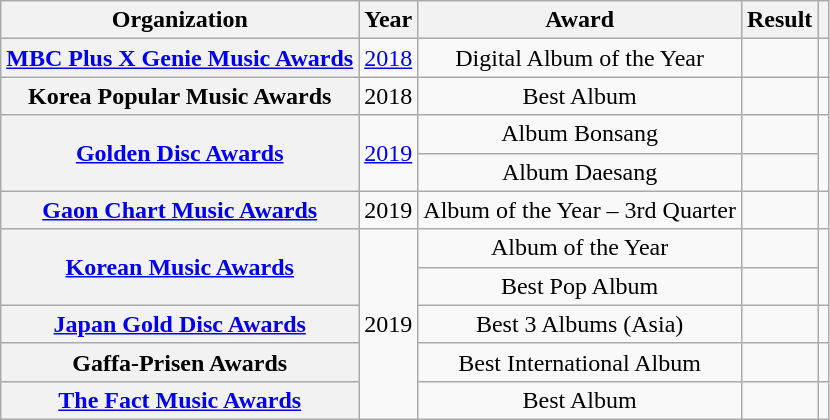<table class="wikitable plainrowheaders sortable" style="text-align:center">
<tr>
<th scope="col">Organization</th>
<th scope="col">Year</th>
<th scope="col">Award</th>
<th scope="col">Result</th>
<th class="unsortable"></th>
</tr>
<tr>
<th scope="row"><a href='#'>MBC Plus X Genie Music Awards</a></th>
<td align="center"><a href='#'>2018</a></td>
<td align="center">Digital Album of the Year</td>
<td></td>
<td align="center"></td>
</tr>
<tr>
<th scope="row">Korea Popular Music Awards</th>
<td>2018</td>
<td align="center">Best Album</td>
<td></td>
<td align="center"></td>
</tr>
<tr>
<th scope="row" rowspan="2"><a href='#'>Golden Disc Awards</a></th>
<td rowspan="2" align="center"><a href='#'>2019</a></td>
<td align="center">Album Bonsang</td>
<td></td>
<td align="center" rowspan="2"></td>
</tr>
<tr>
<td align="center">Album Daesang</td>
<td></td>
</tr>
<tr>
<th scope="row"><a href='#'>Gaon Chart Music Awards</a></th>
<td>2019</td>
<td align="center">Album of the Year – 3rd Quarter</td>
<td></td>
<td align="center"></td>
</tr>
<tr>
<th scope="row" rowspan="2"><a href='#'>Korean Music Awards</a></th>
<td rowspan="5">2019</td>
<td align="center">Album of the Year</td>
<td></td>
<td align="center" rowspan="2"></td>
</tr>
<tr>
<td align="center">Best Pop Album</td>
<td></td>
</tr>
<tr>
<th scope="row"><a href='#'>Japan Gold Disc Awards</a></th>
<td align="center">Best 3 Albums (Asia)</td>
<td></td>
<td align="center"></td>
</tr>
<tr>
<th scope="row">Gaffa-Prisen Awards</th>
<td align="center">Best International Album</td>
<td></td>
<td align="center"></td>
</tr>
<tr>
<th scope="row"><a href='#'>The Fact Music Awards</a></th>
<td align="center">Best Album</td>
<td></td>
<td align="center"></td>
</tr>
</table>
